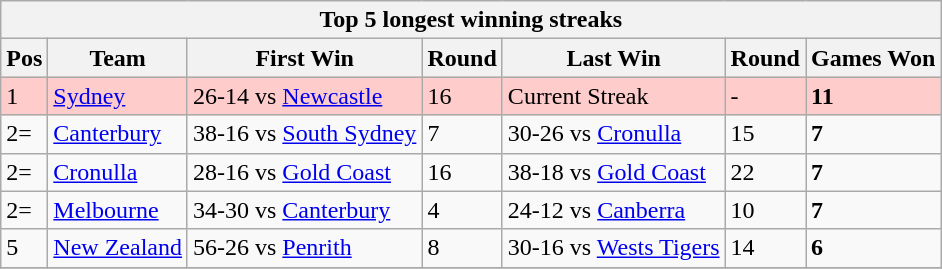<table class="wikitable">
<tr>
<th colspan=9>Top 5 longest winning streaks</th>
</tr>
<tr>
<th>Pos</th>
<th>Team</th>
<th>First Win</th>
<th>Round</th>
<th>Last Win</th>
<th>Round</th>
<th>Games Won</th>
</tr>
<tr bgcolor="#ffcccc">
<td>1</td>
<td align="left"> <a href='#'>Sydney</a></td>
<td>26-14 vs  <a href='#'>Newcastle</a></td>
<td>16</td>
<td>Current Streak</td>
<td>-</td>
<td><strong>11</strong></td>
</tr>
<tr>
<td>2=</td>
<td align="left"> <a href='#'>Canterbury</a></td>
<td>38-16 vs  <a href='#'>South Sydney</a></td>
<td>7</td>
<td>30-26 vs  <a href='#'>Cronulla</a></td>
<td>15</td>
<td><strong>7</strong></td>
</tr>
<tr>
<td>2=</td>
<td align="left"> <a href='#'>Cronulla</a></td>
<td>28-16 vs  <a href='#'>Gold Coast</a></td>
<td>16</td>
<td>38-18 vs  <a href='#'>Gold Coast</a></td>
<td>22</td>
<td><strong>7</strong></td>
</tr>
<tr>
<td>2=</td>
<td align="left"> <a href='#'>Melbourne</a></td>
<td>34-30 vs  <a href='#'>Canterbury</a></td>
<td>4</td>
<td>24-12 vs  <a href='#'>Canberra</a></td>
<td>10</td>
<td><strong>7</strong></td>
</tr>
<tr>
<td>5</td>
<td align="left"> <a href='#'>New Zealand</a></td>
<td>56-26 vs  <a href='#'>Penrith</a></td>
<td>8</td>
<td>30-16 vs  <a href='#'>Wests Tigers</a></td>
<td>14</td>
<td><strong>6</strong></td>
</tr>
<tr>
</tr>
</table>
